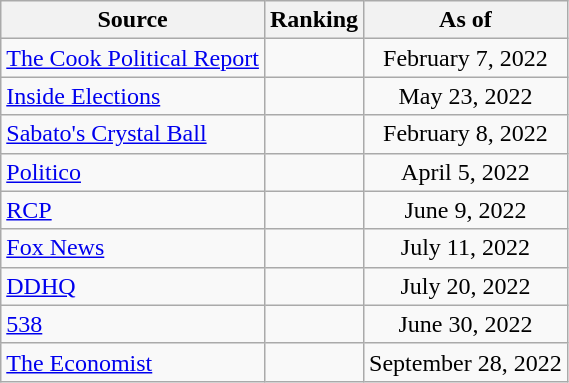<table class="wikitable" style="text-align:center">
<tr>
<th>Source</th>
<th>Ranking</th>
<th>As of</th>
</tr>
<tr>
<td align=left><a href='#'>The Cook Political Report</a></td>
<td></td>
<td>February 7, 2022</td>
</tr>
<tr>
<td align=left><a href='#'>Inside Elections</a></td>
<td></td>
<td>May 23, 2022</td>
</tr>
<tr>
<td align=left><a href='#'>Sabato's Crystal Ball</a></td>
<td></td>
<td>February 8, 2022</td>
</tr>
<tr>
<td align="left"><a href='#'>Politico</a></td>
<td></td>
<td>April 5, 2022</td>
</tr>
<tr>
<td align="left"><a href='#'>RCP</a></td>
<td></td>
<td>June 9, 2022</td>
</tr>
<tr>
<td align=left><a href='#'>Fox News</a></td>
<td></td>
<td>July 11, 2022</td>
</tr>
<tr>
<td align="left"><a href='#'>DDHQ</a></td>
<td></td>
<td>July 20, 2022</td>
</tr>
<tr>
<td align="left"><a href='#'>538</a></td>
<td></td>
<td>June 30, 2022</td>
</tr>
<tr>
<td align="left"><a href='#'>The Economist</a></td>
<td></td>
<td>September 28, 2022</td>
</tr>
</table>
